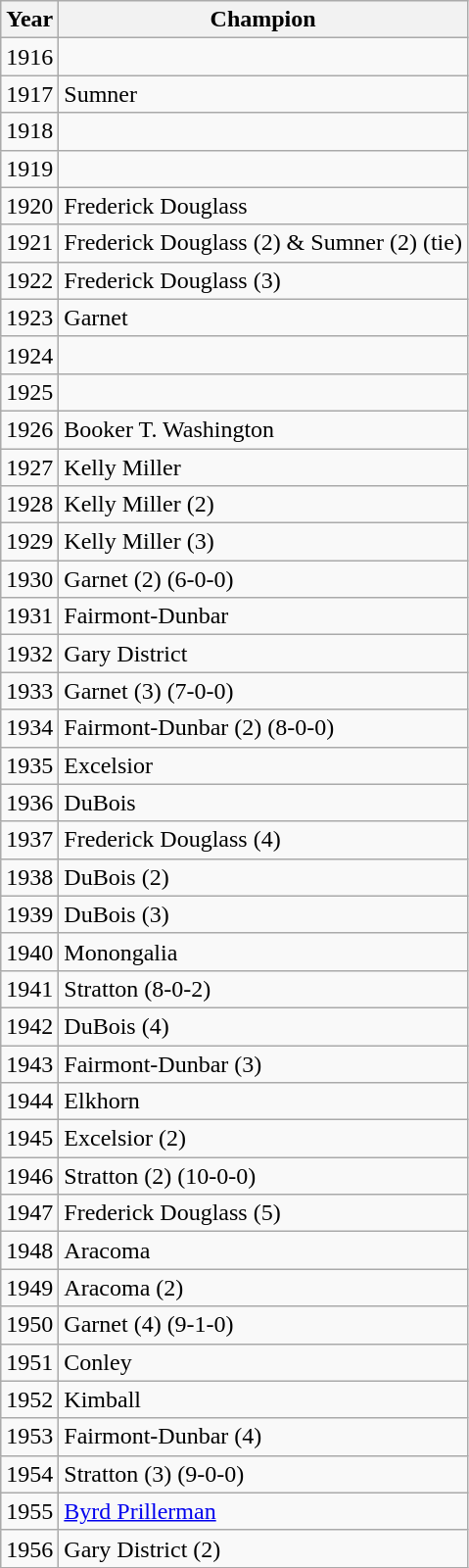<table class="wikitable">
<tr>
<th>Year</th>
<th>Champion</th>
</tr>
<tr>
<td>1916</td>
<td></td>
</tr>
<tr>
<td>1917</td>
<td>Sumner</td>
</tr>
<tr>
<td>1918</td>
<td></td>
</tr>
<tr>
<td>1919</td>
<td></td>
</tr>
<tr>
<td>1920</td>
<td>Frederick Douglass</td>
</tr>
<tr>
<td>1921</td>
<td>Frederick Douglass (2) & Sumner (2) (tie)</td>
</tr>
<tr>
<td>1922</td>
<td>Frederick Douglass (3)</td>
</tr>
<tr>
<td>1923</td>
<td>Garnet</td>
</tr>
<tr>
<td>1924</td>
<td></td>
</tr>
<tr>
<td>1925</td>
<td></td>
</tr>
<tr>
<td>1926</td>
<td>Booker T. Washington</td>
</tr>
<tr>
<td>1927</td>
<td>Kelly Miller</td>
</tr>
<tr>
<td>1928</td>
<td>Kelly Miller (2)</td>
</tr>
<tr>
<td>1929</td>
<td>Kelly Miller (3)</td>
</tr>
<tr>
<td>1930</td>
<td>Garnet (2) (6-0-0)</td>
</tr>
<tr>
<td>1931</td>
<td>Fairmont-Dunbar</td>
</tr>
<tr>
<td>1932</td>
<td>Gary District</td>
</tr>
<tr>
<td>1933</td>
<td>Garnet (3) (7-0-0)</td>
</tr>
<tr>
<td>1934</td>
<td>Fairmont-Dunbar (2) (8-0-0)</td>
</tr>
<tr>
<td>1935</td>
<td>Excelsior</td>
</tr>
<tr>
<td>1936</td>
<td>DuBois</td>
</tr>
<tr>
<td>1937</td>
<td>Frederick Douglass (4)</td>
</tr>
<tr>
<td>1938</td>
<td>DuBois (2)</td>
</tr>
<tr>
<td>1939</td>
<td>DuBois (3)</td>
</tr>
<tr>
<td>1940</td>
<td>Monongalia</td>
</tr>
<tr>
<td>1941</td>
<td>Stratton (8-0-2)</td>
</tr>
<tr>
<td>1942</td>
<td>DuBois (4)</td>
</tr>
<tr>
<td>1943</td>
<td>Fairmont-Dunbar (3)</td>
</tr>
<tr>
<td>1944</td>
<td>Elkhorn</td>
</tr>
<tr>
<td>1945</td>
<td>Excelsior (2)</td>
</tr>
<tr>
<td>1946</td>
<td>Stratton (2) (10-0-0)</td>
</tr>
<tr>
<td>1947</td>
<td>Frederick Douglass (5)</td>
</tr>
<tr>
<td>1948</td>
<td>Aracoma</td>
</tr>
<tr>
<td>1949</td>
<td>Aracoma (2)</td>
</tr>
<tr>
<td>1950</td>
<td>Garnet (4) (9-1-0)</td>
</tr>
<tr>
<td>1951</td>
<td>Conley</td>
</tr>
<tr>
<td>1952</td>
<td>Kimball</td>
</tr>
<tr>
<td>1953</td>
<td>Fairmont-Dunbar (4)</td>
</tr>
<tr>
<td>1954</td>
<td>Stratton (3) (9-0-0)</td>
</tr>
<tr>
<td>1955</td>
<td><a href='#'>Byrd Prillerman</a></td>
</tr>
<tr>
<td>1956</td>
<td>Gary District (2)</td>
</tr>
</table>
